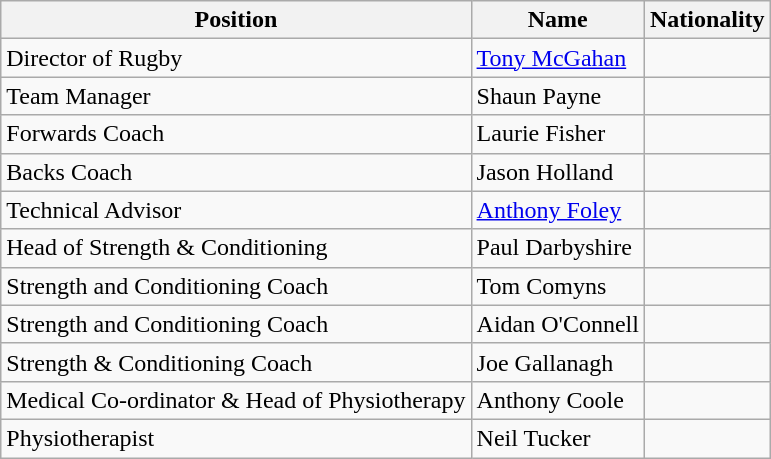<table class="wikitable">
<tr>
<th>Position</th>
<th>Name</th>
<th>Nationality</th>
</tr>
<tr>
<td>Director of Rugby</td>
<td><a href='#'>Tony McGahan</a></td>
<td></td>
</tr>
<tr>
<td>Team Manager</td>
<td>Shaun Payne</td>
<td></td>
</tr>
<tr>
<td>Forwards Coach</td>
<td>Laurie Fisher</td>
<td></td>
</tr>
<tr>
<td>Backs Coach</td>
<td>Jason Holland</td>
<td></td>
</tr>
<tr>
<td>Technical Advisor</td>
<td><a href='#'>Anthony Foley</a></td>
<td></td>
</tr>
<tr>
<td>Head of Strength & Conditioning</td>
<td>Paul Darbyshire</td>
<td></td>
</tr>
<tr>
<td>Strength and Conditioning Coach</td>
<td>Tom Comyns</td>
<td></td>
</tr>
<tr>
<td>Strength and Conditioning Coach</td>
<td>Aidan O'Connell</td>
<td></td>
</tr>
<tr>
<td>Strength & Conditioning Coach</td>
<td>Joe Gallanagh</td>
<td></td>
</tr>
<tr>
<td>Medical Co-ordinator & Head of Physiotherapy</td>
<td>Anthony Coole</td>
<td></td>
</tr>
<tr>
<td>Physiotherapist</td>
<td>Neil Tucker</td>
<td></td>
</tr>
</table>
